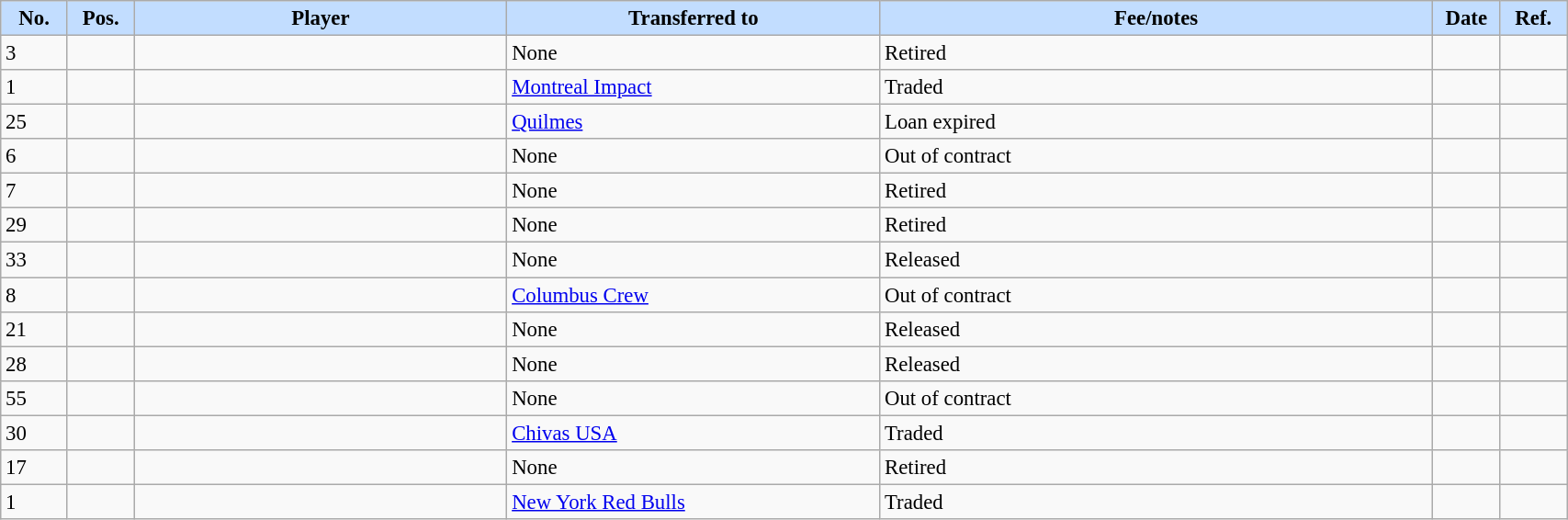<table class="wikitable sortable" style="width:90%; text-align:center; font-size:95%; text-align:left;">
<tr>
<th style="background:#c2ddff; width:30px;"><strong>No.</strong></th>
<th style="background:#c2ddff; width:30px;"><strong>Pos.</strong></th>
<th style="background:#c2ddff; width:200px;"><strong>Player</strong></th>
<th style="background:#c2ddff; width:200px;"><strong>Transferred to</strong></th>
<th style="background:#c2ddff; width:300px;"><strong>Fee/notes</strong></th>
<th style="background:#c2ddff; width:30px;"><strong>Date</strong></th>
<th style="background:#c2ddff; width:30px;"><strong>Ref.</strong></th>
</tr>
<tr>
<td>3</td>
<td align=center></td>
<td></td>
<td>None</td>
<td>Retired</td>
<td></td>
<td></td>
</tr>
<tr>
<td>1</td>
<td align=center></td>
<td></td>
<td> <a href='#'>Montreal Impact</a></td>
<td>Traded</td>
<td></td>
<td></td>
</tr>
<tr>
<td>25</td>
<td align=center></td>
<td></td>
<td> <a href='#'>Quilmes</a></td>
<td>Loan expired</td>
<td></td>
<td></td>
</tr>
<tr>
<td>6</td>
<td align=center></td>
<td></td>
<td>None</td>
<td>Out of contract</td>
<td></td>
<td></td>
</tr>
<tr>
<td>7</td>
<td align=center></td>
<td></td>
<td>None</td>
<td>Retired</td>
<td></td>
<td></td>
</tr>
<tr>
<td>29</td>
<td align=center></td>
<td></td>
<td>None</td>
<td>Retired</td>
<td></td>
<td></td>
</tr>
<tr>
<td>33</td>
<td align=center></td>
<td></td>
<td>None</td>
<td>Released</td>
<td></td>
<td></td>
</tr>
<tr>
<td>8</td>
<td align=center></td>
<td></td>
<td><a href='#'>Columbus Crew</a></td>
<td>Out of contract</td>
<td></td>
<td></td>
</tr>
<tr>
<td>21</td>
<td align=center></td>
<td></td>
<td>None</td>
<td>Released</td>
<td></td>
<td></td>
</tr>
<tr>
<td>28</td>
<td align=center></td>
<td></td>
<td>None</td>
<td>Released</td>
<td></td>
<td></td>
</tr>
<tr>
<td>55</td>
<td align=center></td>
<td></td>
<td>None</td>
<td>Out of contract</td>
<td></td>
<td></td>
</tr>
<tr>
<td>30</td>
<td align=center></td>
<td></td>
<td> <a href='#'>Chivas USA</a></td>
<td>Traded</td>
<td></td>
<td></td>
</tr>
<tr>
<td>17</td>
<td align=center></td>
<td></td>
<td>None</td>
<td>Retired</td>
<td></td>
<td></td>
</tr>
<tr>
<td>1</td>
<td align=center></td>
<td></td>
<td> <a href='#'>New York Red Bulls</a></td>
<td>Traded</td>
<td></td>
<td></td>
</tr>
</table>
